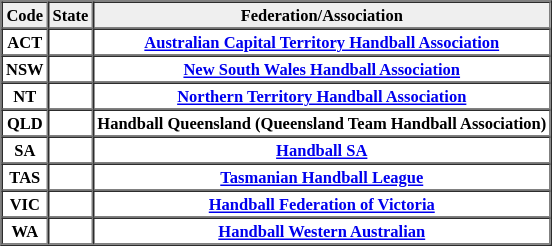<table border="1" cellpadding="2" cellspacing="0" style="font-size:11px">
<tr bgcolor="#efefef" align="center">
<th>Code</th>
<th>State</th>
<th>Federation/Association</th>
</tr>
<tr>
<th>ACT</th>
<th></th>
<th><a href='#'>Australian Capital Territory Handball Association</a></th>
</tr>
<tr>
<th>NSW</th>
<th></th>
<th><a href='#'>New South Wales Handball Association</a></th>
</tr>
<tr>
<th>NT</th>
<th></th>
<th><a href='#'>Northern Territory Handball Association</a></th>
</tr>
<tr>
<th>QLD</th>
<th></th>
<th>Handball Queensland (Queensland Team Handball Association)</th>
</tr>
<tr>
<th>SA</th>
<th></th>
<th><a href='#'>Handball SA</a></th>
</tr>
<tr>
<th>TAS</th>
<th></th>
<th><a href='#'>Tasmanian Handball League</a></th>
</tr>
<tr>
<th>VIC</th>
<th></th>
<th><a href='#'>Handball Federation of Victoria</a></th>
</tr>
<tr>
<th>WA</th>
<th></th>
<th><a href='#'>Handball Western Australian</a></th>
</tr>
</table>
